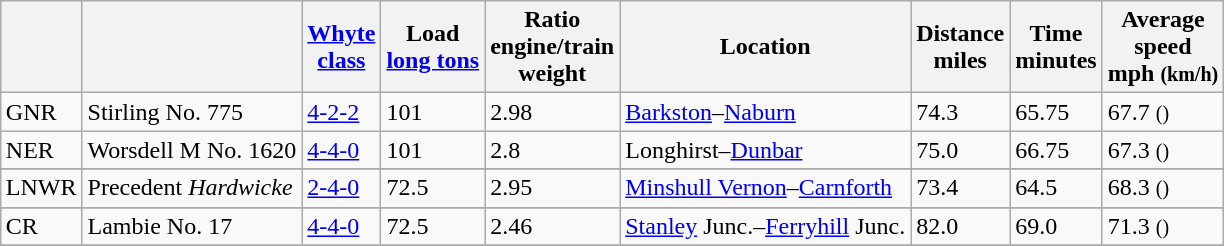<table class="wikitable" style="margin: 1em auto 1em auto;">
<tr>
<th></th>
<th></th>
<th><a href='#'>Whyte<br>class</a></th>
<th>Load<br><a href='#'>long tons</a></th>
<th>Ratio<br>engine/train<br>weight</th>
<th>Location</th>
<th>Distance<br>miles</th>
<th>Time<br>minutes</th>
<th>Average<br>speed<br>mph <small>(km/h)</small></th>
</tr>
<tr>
<td>GNR</td>
<td>Stirling No. 775</td>
<td><a href='#'>4-2-2</a></td>
<td>101</td>
<td>2.98</td>
<td><a href='#'>Barkston</a>–<a href='#'>Naburn</a></td>
<td>74.3</td>
<td>65.75</td>
<td>67.7 <small>()</small></td>
</tr>
<tr>
<td>NER</td>
<td>Worsdell M No. 1620</td>
<td><a href='#'>4-4-0</a></td>
<td>101</td>
<td>2.8</td>
<td>Longhirst–<a href='#'>Dunbar</a></td>
<td>75.0</td>
<td>66.75</td>
<td>67.3 <small>()</small></td>
</tr>
<tr>
</tr>
<tr>
<td>LNWR</td>
<td>Precedent <em>Hardwicke</em></td>
<td><a href='#'>2-4-0</a></td>
<td>72.5</td>
<td>2.95</td>
<td><a href='#'>Minshull Vernon</a>–<a href='#'>Carnforth</a></td>
<td>73.4</td>
<td>64.5</td>
<td>68.3 <small>()</small></td>
</tr>
<tr>
</tr>
<tr>
<td>CR</td>
<td>Lambie No. 17</td>
<td><a href='#'>4-4-0</a></td>
<td>72.5</td>
<td>2.46</td>
<td><a href='#'>Stanley</a> Junc.–<a href='#'>Ferryhill</a> Junc.</td>
<td>82.0</td>
<td>69.0</td>
<td>71.3 <small>()</small></td>
</tr>
<tr>
</tr>
</table>
